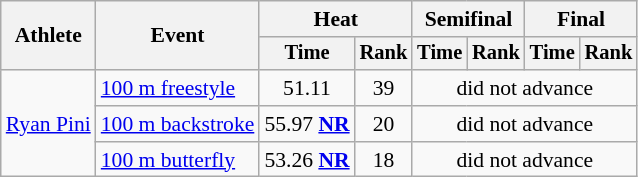<table class=wikitable style="font-size:90%">
<tr>
<th rowspan="2">Athlete</th>
<th rowspan="2">Event</th>
<th colspan="2">Heat</th>
<th colspan="2">Semifinal</th>
<th colspan="2">Final</th>
</tr>
<tr style="font-size:95%">
<th>Time</th>
<th>Rank</th>
<th>Time</th>
<th>Rank</th>
<th>Time</th>
<th>Rank</th>
</tr>
<tr align=center>
<td align=left rowspan=3><a href='#'>Ryan Pini</a></td>
<td align=left><a href='#'>100 m freestyle</a></td>
<td>51.11</td>
<td>39</td>
<td colspan=4>did not advance</td>
</tr>
<tr align=center>
<td align=left><a href='#'>100 m backstroke</a></td>
<td>55.97 <strong><a href='#'>NR</a></strong></td>
<td>20</td>
<td colspan=4>did not advance</td>
</tr>
<tr align=center>
<td align=left><a href='#'>100 m butterfly</a></td>
<td>53.26 <strong><a href='#'>NR</a></strong></td>
<td>18</td>
<td colspan=4>did not advance</td>
</tr>
</table>
